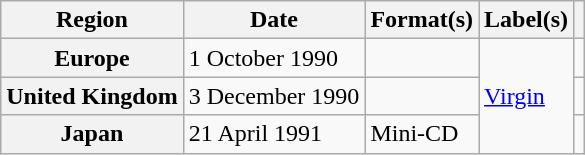<table class="wikitable plainrowheaders">
<tr>
<th scope="col">Region</th>
<th scope="col">Date</th>
<th scope="col">Format(s)</th>
<th scope="col">Label(s)</th>
<th scope="col"></th>
</tr>
<tr>
<th scope="row">Europe</th>
<td>1 October 1990</td>
<td></td>
<td rowspan="3"><a href='#'>Virgin</a></td>
<td></td>
</tr>
<tr>
<th scope="row">United Kingdom</th>
<td>3 December 1990</td>
<td></td>
<td></td>
</tr>
<tr>
<th scope="row">Japan</th>
<td>21 April 1991</td>
<td>Mini-CD</td>
<td></td>
</tr>
</table>
